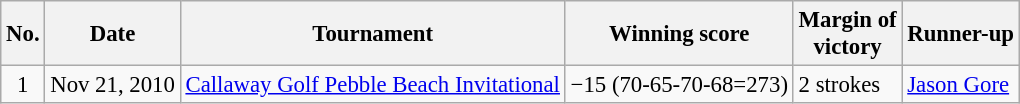<table class="wikitable" style="font-size:95%;">
<tr>
<th>No.</th>
<th>Date</th>
<th>Tournament</th>
<th>Winning score</th>
<th>Margin of<br>victory</th>
<th>Runner-up</th>
</tr>
<tr>
<td align=center>1</td>
<td align=right>Nov 21, 2010</td>
<td><a href='#'>Callaway Golf Pebble Beach Invitational</a></td>
<td>−15 (70-65-70-68=273)</td>
<td>2 strokes</td>
<td> <a href='#'>Jason Gore</a></td>
</tr>
</table>
